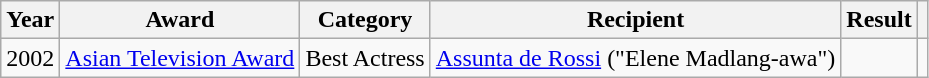<table class="wikitable">
<tr>
<th>Year</th>
<th>Award</th>
<th>Category</th>
<th>Recipient</th>
<th>Result</th>
<th></th>
</tr>
<tr>
<td>2002</td>
<td><a href='#'>Asian Television Award</a></td>
<td>Best Actress</td>
<td><a href='#'>Assunta de Rossi</a> ("Elene Madlang-awa")</td>
<td></td>
<td></td>
</tr>
</table>
